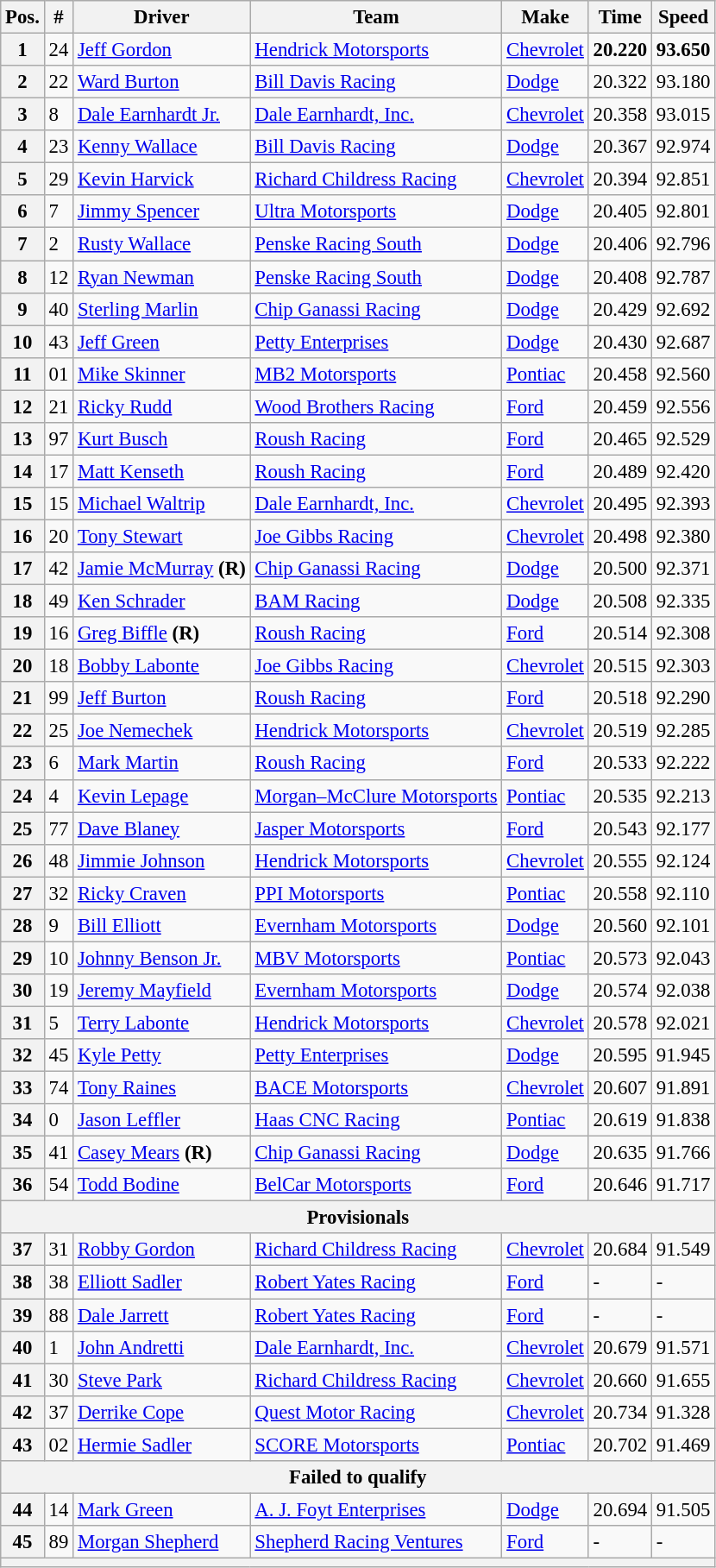<table class="wikitable" style="font-size:95%">
<tr>
<th>Pos.</th>
<th>#</th>
<th>Driver</th>
<th>Team</th>
<th>Make</th>
<th>Time</th>
<th>Speed</th>
</tr>
<tr>
<th>1</th>
<td>24</td>
<td><a href='#'>Jeff Gordon</a></td>
<td><a href='#'>Hendrick Motorsports</a></td>
<td><a href='#'>Chevrolet</a></td>
<td><strong>20.220</strong></td>
<td><strong>93.650</strong></td>
</tr>
<tr>
<th>2</th>
<td>22</td>
<td><a href='#'>Ward Burton</a></td>
<td><a href='#'>Bill Davis Racing</a></td>
<td><a href='#'>Dodge</a></td>
<td>20.322</td>
<td>93.180</td>
</tr>
<tr>
<th>3</th>
<td>8</td>
<td><a href='#'>Dale Earnhardt Jr.</a></td>
<td><a href='#'>Dale Earnhardt, Inc.</a></td>
<td><a href='#'>Chevrolet</a></td>
<td>20.358</td>
<td>93.015</td>
</tr>
<tr>
<th>4</th>
<td>23</td>
<td><a href='#'>Kenny Wallace</a></td>
<td><a href='#'>Bill Davis Racing</a></td>
<td><a href='#'>Dodge</a></td>
<td>20.367</td>
<td>92.974</td>
</tr>
<tr>
<th>5</th>
<td>29</td>
<td><a href='#'>Kevin Harvick</a></td>
<td><a href='#'>Richard Childress Racing</a></td>
<td><a href='#'>Chevrolet</a></td>
<td>20.394</td>
<td>92.851</td>
</tr>
<tr>
<th>6</th>
<td>7</td>
<td><a href='#'>Jimmy Spencer</a></td>
<td><a href='#'>Ultra Motorsports</a></td>
<td><a href='#'>Dodge</a></td>
<td>20.405</td>
<td>92.801</td>
</tr>
<tr>
<th>7</th>
<td>2</td>
<td><a href='#'>Rusty Wallace</a></td>
<td><a href='#'>Penske Racing South</a></td>
<td><a href='#'>Dodge</a></td>
<td>20.406</td>
<td>92.796</td>
</tr>
<tr>
<th>8</th>
<td>12</td>
<td><a href='#'>Ryan Newman</a></td>
<td><a href='#'>Penske Racing South</a></td>
<td><a href='#'>Dodge</a></td>
<td>20.408</td>
<td>92.787</td>
</tr>
<tr>
<th>9</th>
<td>40</td>
<td><a href='#'>Sterling Marlin</a></td>
<td><a href='#'>Chip Ganassi Racing</a></td>
<td><a href='#'>Dodge</a></td>
<td>20.429</td>
<td>92.692</td>
</tr>
<tr>
<th>10</th>
<td>43</td>
<td><a href='#'>Jeff Green</a></td>
<td><a href='#'>Petty Enterprises</a></td>
<td><a href='#'>Dodge</a></td>
<td>20.430</td>
<td>92.687</td>
</tr>
<tr>
<th>11</th>
<td>01</td>
<td><a href='#'>Mike Skinner</a></td>
<td><a href='#'>MB2 Motorsports</a></td>
<td><a href='#'>Pontiac</a></td>
<td>20.458</td>
<td>92.560</td>
</tr>
<tr>
<th>12</th>
<td>21</td>
<td><a href='#'>Ricky Rudd</a></td>
<td><a href='#'>Wood Brothers Racing</a></td>
<td><a href='#'>Ford</a></td>
<td>20.459</td>
<td>92.556</td>
</tr>
<tr>
<th>13</th>
<td>97</td>
<td><a href='#'>Kurt Busch</a></td>
<td><a href='#'>Roush Racing</a></td>
<td><a href='#'>Ford</a></td>
<td>20.465</td>
<td>92.529</td>
</tr>
<tr>
<th>14</th>
<td>17</td>
<td><a href='#'>Matt Kenseth</a></td>
<td><a href='#'>Roush Racing</a></td>
<td><a href='#'>Ford</a></td>
<td>20.489</td>
<td>92.420</td>
</tr>
<tr>
<th>15</th>
<td>15</td>
<td><a href='#'>Michael Waltrip</a></td>
<td><a href='#'>Dale Earnhardt, Inc.</a></td>
<td><a href='#'>Chevrolet</a></td>
<td>20.495</td>
<td>92.393</td>
</tr>
<tr>
<th>16</th>
<td>20</td>
<td><a href='#'>Tony Stewart</a></td>
<td><a href='#'>Joe Gibbs Racing</a></td>
<td><a href='#'>Chevrolet</a></td>
<td>20.498</td>
<td>92.380</td>
</tr>
<tr>
<th>17</th>
<td>42</td>
<td><a href='#'>Jamie McMurray</a> <strong>(R)</strong></td>
<td><a href='#'>Chip Ganassi Racing</a></td>
<td><a href='#'>Dodge</a></td>
<td>20.500</td>
<td>92.371</td>
</tr>
<tr>
<th>18</th>
<td>49</td>
<td><a href='#'>Ken Schrader</a></td>
<td><a href='#'>BAM Racing</a></td>
<td><a href='#'>Dodge</a></td>
<td>20.508</td>
<td>92.335</td>
</tr>
<tr>
<th>19</th>
<td>16</td>
<td><a href='#'>Greg Biffle</a> <strong>(R)</strong></td>
<td><a href='#'>Roush Racing</a></td>
<td><a href='#'>Ford</a></td>
<td>20.514</td>
<td>92.308</td>
</tr>
<tr>
<th>20</th>
<td>18</td>
<td><a href='#'>Bobby Labonte</a></td>
<td><a href='#'>Joe Gibbs Racing</a></td>
<td><a href='#'>Chevrolet</a></td>
<td>20.515</td>
<td>92.303</td>
</tr>
<tr>
<th>21</th>
<td>99</td>
<td><a href='#'>Jeff Burton</a></td>
<td><a href='#'>Roush Racing</a></td>
<td><a href='#'>Ford</a></td>
<td>20.518</td>
<td>92.290</td>
</tr>
<tr>
<th>22</th>
<td>25</td>
<td><a href='#'>Joe Nemechek</a></td>
<td><a href='#'>Hendrick Motorsports</a></td>
<td><a href='#'>Chevrolet</a></td>
<td>20.519</td>
<td>92.285</td>
</tr>
<tr>
<th>23</th>
<td>6</td>
<td><a href='#'>Mark Martin</a></td>
<td><a href='#'>Roush Racing</a></td>
<td><a href='#'>Ford</a></td>
<td>20.533</td>
<td>92.222</td>
</tr>
<tr>
<th>24</th>
<td>4</td>
<td><a href='#'>Kevin Lepage</a></td>
<td><a href='#'>Morgan–McClure Motorsports</a></td>
<td><a href='#'>Pontiac</a></td>
<td>20.535</td>
<td>92.213</td>
</tr>
<tr>
<th>25</th>
<td>77</td>
<td><a href='#'>Dave Blaney</a></td>
<td><a href='#'>Jasper Motorsports</a></td>
<td><a href='#'>Ford</a></td>
<td>20.543</td>
<td>92.177</td>
</tr>
<tr>
<th>26</th>
<td>48</td>
<td><a href='#'>Jimmie Johnson</a></td>
<td><a href='#'>Hendrick Motorsports</a></td>
<td><a href='#'>Chevrolet</a></td>
<td>20.555</td>
<td>92.124</td>
</tr>
<tr>
<th>27</th>
<td>32</td>
<td><a href='#'>Ricky Craven</a></td>
<td><a href='#'>PPI Motorsports</a></td>
<td><a href='#'>Pontiac</a></td>
<td>20.558</td>
<td>92.110</td>
</tr>
<tr>
<th>28</th>
<td>9</td>
<td><a href='#'>Bill Elliott</a></td>
<td><a href='#'>Evernham Motorsports</a></td>
<td><a href='#'>Dodge</a></td>
<td>20.560</td>
<td>92.101</td>
</tr>
<tr>
<th>29</th>
<td>10</td>
<td><a href='#'>Johnny Benson Jr.</a></td>
<td><a href='#'>MBV Motorsports</a></td>
<td><a href='#'>Pontiac</a></td>
<td>20.573</td>
<td>92.043</td>
</tr>
<tr>
<th>30</th>
<td>19</td>
<td><a href='#'>Jeremy Mayfield</a></td>
<td><a href='#'>Evernham Motorsports</a></td>
<td><a href='#'>Dodge</a></td>
<td>20.574</td>
<td>92.038</td>
</tr>
<tr>
<th>31</th>
<td>5</td>
<td><a href='#'>Terry Labonte</a></td>
<td><a href='#'>Hendrick Motorsports</a></td>
<td><a href='#'>Chevrolet</a></td>
<td>20.578</td>
<td>92.021</td>
</tr>
<tr>
<th>32</th>
<td>45</td>
<td><a href='#'>Kyle Petty</a></td>
<td><a href='#'>Petty Enterprises</a></td>
<td><a href='#'>Dodge</a></td>
<td>20.595</td>
<td>91.945</td>
</tr>
<tr>
<th>33</th>
<td>74</td>
<td><a href='#'>Tony Raines</a></td>
<td><a href='#'>BACE Motorsports</a></td>
<td><a href='#'>Chevrolet</a></td>
<td>20.607</td>
<td>91.891</td>
</tr>
<tr>
<th>34</th>
<td>0</td>
<td><a href='#'>Jason Leffler</a></td>
<td><a href='#'>Haas CNC Racing</a></td>
<td><a href='#'>Pontiac</a></td>
<td>20.619</td>
<td>91.838</td>
</tr>
<tr>
<th>35</th>
<td>41</td>
<td><a href='#'>Casey Mears</a> <strong>(R)</strong></td>
<td><a href='#'>Chip Ganassi Racing</a></td>
<td><a href='#'>Dodge</a></td>
<td>20.635</td>
<td>91.766</td>
</tr>
<tr>
<th>36</th>
<td>54</td>
<td><a href='#'>Todd Bodine</a></td>
<td><a href='#'>BelCar Motorsports</a></td>
<td><a href='#'>Ford</a></td>
<td>20.646</td>
<td>91.717</td>
</tr>
<tr>
<th colspan="7">Provisionals</th>
</tr>
<tr>
<th>37</th>
<td>31</td>
<td><a href='#'>Robby Gordon</a></td>
<td><a href='#'>Richard Childress Racing</a></td>
<td><a href='#'>Chevrolet</a></td>
<td>20.684</td>
<td>91.549</td>
</tr>
<tr>
<th>38</th>
<td>38</td>
<td><a href='#'>Elliott Sadler</a></td>
<td><a href='#'>Robert Yates Racing</a></td>
<td><a href='#'>Ford</a></td>
<td>-</td>
<td>-</td>
</tr>
<tr>
<th>39</th>
<td>88</td>
<td><a href='#'>Dale Jarrett</a></td>
<td><a href='#'>Robert Yates Racing</a></td>
<td><a href='#'>Ford</a></td>
<td>-</td>
<td>-</td>
</tr>
<tr>
<th>40</th>
<td>1</td>
<td><a href='#'>John Andretti</a></td>
<td><a href='#'>Dale Earnhardt, Inc.</a></td>
<td><a href='#'>Chevrolet</a></td>
<td>20.679</td>
<td>91.571</td>
</tr>
<tr>
<th>41</th>
<td>30</td>
<td><a href='#'>Steve Park</a></td>
<td><a href='#'>Richard Childress Racing</a></td>
<td><a href='#'>Chevrolet</a></td>
<td>20.660</td>
<td>91.655</td>
</tr>
<tr>
<th>42</th>
<td>37</td>
<td><a href='#'>Derrike Cope</a></td>
<td><a href='#'>Quest Motor Racing</a></td>
<td><a href='#'>Chevrolet</a></td>
<td>20.734</td>
<td>91.328</td>
</tr>
<tr>
<th>43</th>
<td>02</td>
<td><a href='#'>Hermie Sadler</a></td>
<td><a href='#'>SCORE Motorsports</a></td>
<td><a href='#'>Pontiac</a></td>
<td>20.702</td>
<td>91.469</td>
</tr>
<tr>
<th colspan="7">Failed to qualify</th>
</tr>
<tr>
<th>44</th>
<td>14</td>
<td><a href='#'>Mark Green</a></td>
<td><a href='#'>A. J. Foyt Enterprises</a></td>
<td><a href='#'>Dodge</a></td>
<td>20.694</td>
<td>91.505</td>
</tr>
<tr>
<th>45</th>
<td>89</td>
<td><a href='#'>Morgan Shepherd</a></td>
<td><a href='#'>Shepherd Racing Ventures</a></td>
<td><a href='#'>Ford</a></td>
<td>-</td>
<td>-</td>
</tr>
<tr>
<th colspan="7"></th>
</tr>
</table>
